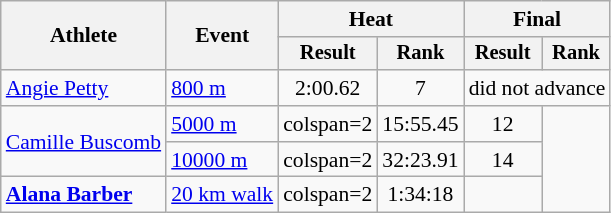<table class=wikitable style=font-size:90%>
<tr>
<th rowspan=2>Athlete</th>
<th rowspan=2>Event</th>
<th colspan=2>Heat</th>
<th colspan=2>Final</th>
</tr>
<tr style=font-size:95%>
<th>Result</th>
<th>Rank</th>
<th>Result</th>
<th>Rank</th>
</tr>
<tr align=center>
<td align=left><a href='#'>Angie Petty</a></td>
<td align=left><a href='#'>800 m</a></td>
<td>2:00.62</td>
<td>7</td>
<td colspan=2>did not advance</td>
</tr>
<tr align=center>
<td align=left rowspan=2><a href='#'>Camille Buscomb</a></td>
<td align=left><a href='#'>5000 m</a></td>
<td>colspan=2 </td>
<td>15:55.45</td>
<td>12</td>
</tr>
<tr align=center>
<td align=left><a href='#'>10000 m</a></td>
<td>colspan=2 </td>
<td>32:23.91</td>
<td>14</td>
</tr>
<tr align=center>
<td align=left><strong><a href='#'>Alana Barber</a></strong></td>
<td align=left><a href='#'>20 km walk</a></td>
<td>colspan=2 </td>
<td>1:34:18</td>
<td></td>
</tr>
</table>
